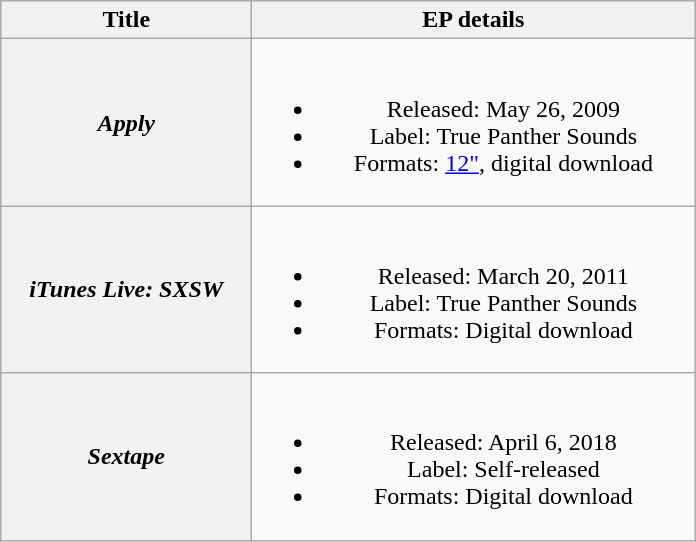<table class="wikitable plainrowheaders" style="text-align:center;">
<tr>
<th scope="col" style="width:10em;">Title</th>
<th scope="col" style="width:18em;">EP details</th>
</tr>
<tr>
<th scope="row"><em>Apply</em></th>
<td><br><ul><li>Released: May 26, 2009</li><li>Label: True Panther Sounds</li><li>Formats: <a href='#'>12"</a>, digital download</li></ul></td>
</tr>
<tr>
<th scope="row"><em>iTunes Live: SXSW</em></th>
<td><br><ul><li>Released: March 20, 2011</li><li>Label: True Panther Sounds</li><li>Formats: Digital download</li></ul></td>
</tr>
<tr>
<th scope="row"><em>Sextape</em></th>
<td><br><ul><li>Released: April 6, 2018</li><li>Label: Self-released</li><li>Formats: Digital download</li></ul></td>
</tr>
</table>
